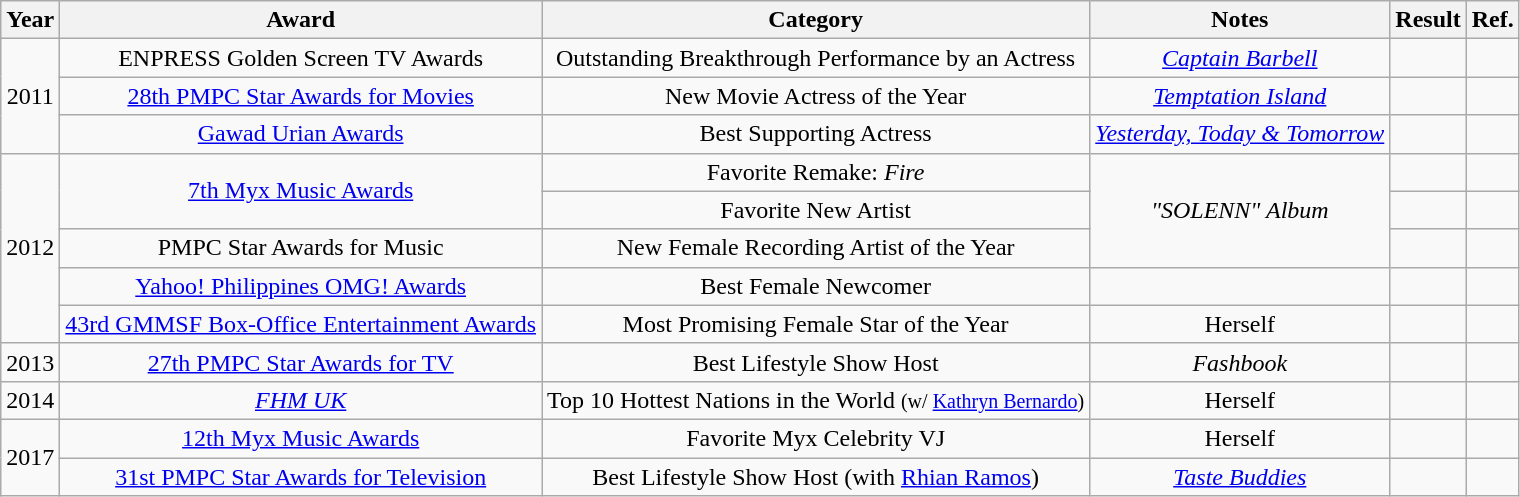<table class="wikitable"  style="text-align:center">
<tr>
<th>Year</th>
<th>Award</th>
<th>Category</th>
<th>Notes</th>
<th>Result</th>
<th>Ref.</th>
</tr>
<tr>
<td rowspan="3">2011</td>
<td>ENPRESS Golden Screen TV Awards</td>
<td>Outstanding Breakthrough Performance by an Actress</td>
<td><em><a href='#'>Captain Barbell</a></em></td>
<td></td>
<td></td>
</tr>
<tr>
<td><a href='#'>28th PMPC Star Awards for Movies</a></td>
<td>New Movie Actress of the Year</td>
<td><em><a href='#'>Temptation Island</a></em></td>
<td></td>
<td></td>
</tr>
<tr>
<td><a href='#'>Gawad Urian Awards</a></td>
<td>Best Supporting Actress</td>
<td><em><a href='#'>Yesterday, Today & Tomorrow</a></em></td>
<td></td>
<td></td>
</tr>
<tr>
<td rowspan="5">2012</td>
<td rowspan="2"><a href='#'>7th Myx Music Awards</a></td>
<td>Favorite Remake: <em>Fire</em></td>
<td rowspan="3"><em>"SOLENN" Album</em></td>
<td></td>
<td></td>
</tr>
<tr>
<td>Favorite New Artist</td>
<td></td>
<td></td>
</tr>
<tr>
<td>PMPC Star Awards for Music</td>
<td>New Female Recording Artist of the Year</td>
<td></td>
<td></td>
</tr>
<tr>
<td><a href='#'>Yahoo! Philippines OMG! Awards</a></td>
<td>Best Female Newcomer</td>
<td></td>
<td></td>
<td></td>
</tr>
<tr>
<td><a href='#'>43rd GMMSF Box-Office Entertainment Awards</a></td>
<td>Most Promising Female Star of the Year</td>
<td>Herself</td>
<td></td>
<td></td>
</tr>
<tr>
<td>2013</td>
<td><a href='#'>27th PMPC Star Awards for TV</a></td>
<td>Best Lifestyle Show Host</td>
<td><em>Fashbook</em></td>
<td></td>
<td></td>
</tr>
<tr>
<td>2014</td>
<td><em><a href='#'>FHM UK</a></em></td>
<td>Top 10 Hottest Nations in the World <small>(w/ <a href='#'>Kathryn Bernardo</a>)</small></td>
<td>Herself</td>
<td></td>
<td></td>
</tr>
<tr>
<td rowspan="2">2017</td>
<td><a href='#'>12th Myx Music Awards</a></td>
<td>Favorite Myx Celebrity VJ</td>
<td>Herself</td>
<td></td>
<td></td>
</tr>
<tr>
<td><a href='#'>31st PMPC Star Awards for Television</a></td>
<td>Best Lifestyle Show Host (with <a href='#'>Rhian Ramos</a>)</td>
<td><em><a href='#'>Taste Buddies</a></em></td>
<td></td>
<td></td>
</tr>
</table>
